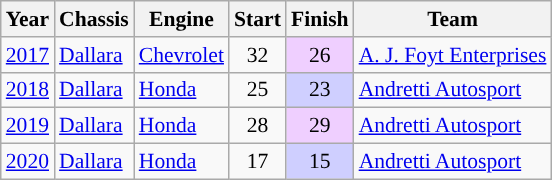<table class="wikitable" style="font-size: 90%;">
<tr>
<th>Year</th>
<th>Chassis</th>
<th>Engine</th>
<th>Start</th>
<th>Finish</th>
<th>Team</th>
</tr>
<tr>
<td><a href='#'>2017</a></td>
<td><a href='#'>Dallara</a></td>
<td><a href='#'>Chevrolet</a></td>
<td style="text-align:center;">32</td>
<td style="text-align:center; background:#EFCFFF;">26</td>
<td nowrap><a href='#'>A. J. Foyt Enterprises</a></td>
</tr>
<tr>
<td><a href='#'>2018</a></td>
<td><a href='#'>Dallara</a></td>
<td><a href='#'>Honda</a></td>
<td style="text-align:center;">25</td>
<td style="text-align:center; background:#CFCFFF;">23</td>
<td><a href='#'>Andretti Autosport</a></td>
</tr>
<tr>
<td><a href='#'>2019</a></td>
<td><a href='#'>Dallara</a></td>
<td><a href='#'>Honda</a></td>
<td style="text-align:center;">28</td>
<td style="text-align:center; background:#EFCFFF;">29</td>
<td><a href='#'>Andretti Autosport</a></td>
</tr>
<tr>
<td><a href='#'>2020</a></td>
<td><a href='#'>Dallara</a></td>
<td><a href='#'>Honda</a></td>
<td align=center>17</td>
<td align=center style="background:#CFCFFF;">15</td>
<td><a href='#'>Andretti Autosport</a></td>
</tr>
</table>
